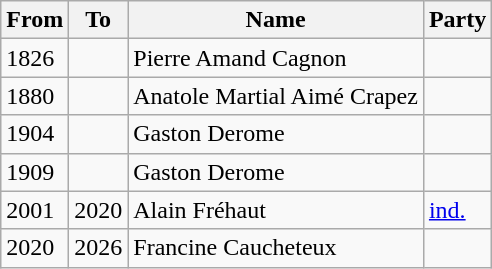<table class="wikitable">
<tr>
<th>From</th>
<th>To</th>
<th>Name</th>
<th>Party</th>
</tr>
<tr>
<td>1826</td>
<td></td>
<td>Pierre Amand Cagnon</td>
<td></td>
</tr>
<tr>
<td>1880</td>
<td></td>
<td>Anatole Martial Aimé Crapez</td>
<td></td>
</tr>
<tr>
<td>1904</td>
<td></td>
<td>Gaston Derome</td>
<td></td>
</tr>
<tr>
<td>1909</td>
<td></td>
<td>Gaston Derome</td>
<td></td>
</tr>
<tr>
<td>2001</td>
<td>2020</td>
<td>Alain Fréhaut</td>
<td><a href='#'>ind.</a></td>
</tr>
<tr>
<td>2020</td>
<td>2026</td>
<td>Francine Caucheteux</td>
<td></td>
</tr>
</table>
